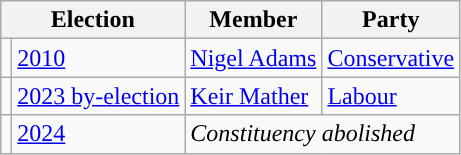<table class="wikitable">
<tr>
<th colspan="2">Election</th>
<th>Member</th>
<th>Party</th>
</tr>
<tr>
<td style="color:inherit;background-color: "></td>
<td><a href='#'>2010</a></td>
<td><a href='#'>Nigel Adams</a></td>
<td><a href='#'>Conservative</a></td>
</tr>
<tr>
<td style="color:inherit;background-color: "></td>
<td><a href='#'>2023 by-election</a></td>
<td><a href='#'>Keir Mather</a></td>
<td><a href='#'>Labour</a></td>
</tr>
<tr>
<td></td>
<td><a href='#'>2024</a></td>
<td colspan="2"><em>Constituency abolished</em></td>
</tr>
</table>
